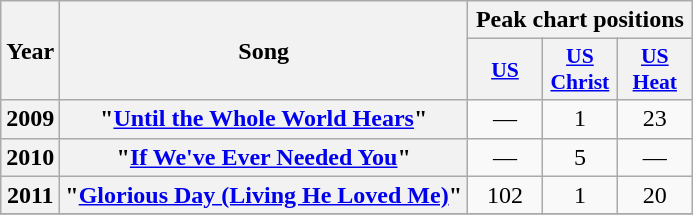<table class="wikitable plainrowheaders" style="text-align:center;">
<tr>
<th scope="col" rowspan="2">Year</th>
<th scope="col" rowspan="2">Song</th>
<th scope="col" colspan="3">Peak chart positions</th>
</tr>
<tr>
<th style="width:3em; font-size:90%"><a href='#'>US</a><br></th>
<th style="width:3em; font-size:90%"><a href='#'>US Christ</a><br></th>
<th style="width:3em; font-size:90%"><a href='#'>US Heat</a><br></th>
</tr>
<tr>
<th scope="row">2009</th>
<th scope="row">"<a href='#'>Until the Whole World Hears</a>"</th>
<td>—</td>
<td>1</td>
<td>23</td>
</tr>
<tr>
<th scope="row">2010</th>
<th scope="row">"<a href='#'>If We've Ever Needed You</a>"</th>
<td>—</td>
<td>5</td>
<td>—</td>
</tr>
<tr>
<th scope="row">2011</th>
<th scope="row">"<a href='#'>Glorious Day (Living He Loved Me)</a>"</th>
<td>102</td>
<td>1</td>
<td>20</td>
</tr>
<tr>
</tr>
</table>
